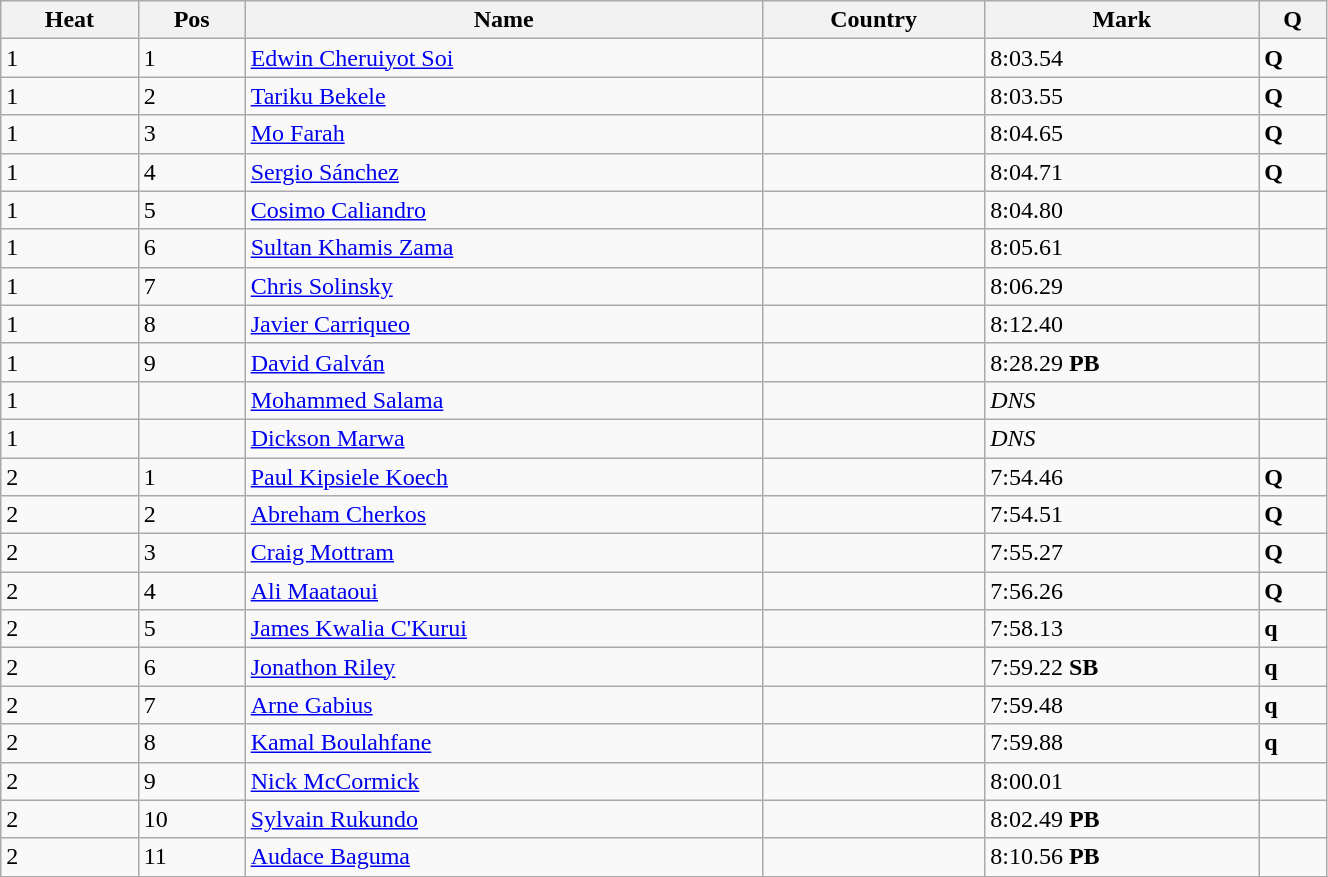<table class="wikitable sortable" width=70%>
<tr>
<th>Heat</th>
<th>Pos</th>
<th>Name</th>
<th>Country</th>
<th>Mark</th>
<th>Q</th>
</tr>
<tr>
<td>1</td>
<td>1</td>
<td><a href='#'>Edwin Cheruiyot Soi</a></td>
<td></td>
<td>8:03.54</td>
<td><strong>Q</strong></td>
</tr>
<tr>
<td>1</td>
<td>2</td>
<td><a href='#'>Tariku Bekele</a></td>
<td></td>
<td>8:03.55</td>
<td><strong>Q</strong></td>
</tr>
<tr>
<td>1</td>
<td>3</td>
<td><a href='#'>Mo Farah</a></td>
<td></td>
<td>8:04.65</td>
<td><strong>Q</strong></td>
</tr>
<tr>
<td>1</td>
<td>4</td>
<td><a href='#'>Sergio Sánchez</a></td>
<td></td>
<td>8:04.71</td>
<td><strong>Q</strong></td>
</tr>
<tr>
<td>1</td>
<td>5</td>
<td><a href='#'>Cosimo Caliandro</a></td>
<td></td>
<td>8:04.80</td>
<td></td>
</tr>
<tr>
<td>1</td>
<td>6</td>
<td><a href='#'>Sultan Khamis Zama</a></td>
<td></td>
<td>8:05.61</td>
<td></td>
</tr>
<tr>
<td>1</td>
<td>7</td>
<td><a href='#'>Chris Solinsky</a></td>
<td></td>
<td>8:06.29</td>
<td></td>
</tr>
<tr>
<td>1</td>
<td>8</td>
<td><a href='#'>Javier Carriqueo</a></td>
<td></td>
<td>8:12.40</td>
<td></td>
</tr>
<tr>
<td>1</td>
<td>9</td>
<td><a href='#'>David Galván</a></td>
<td></td>
<td>8:28.29 <strong>PB</strong></td>
<td></td>
</tr>
<tr>
<td>1</td>
<td></td>
<td><a href='#'>Mohammed Salama</a></td>
<td></td>
<td><em>DNS</em></td>
<td></td>
</tr>
<tr>
<td>1</td>
<td></td>
<td><a href='#'>Dickson Marwa</a></td>
<td></td>
<td><em>DNS</em></td>
<td></td>
</tr>
<tr>
<td>2</td>
<td>1</td>
<td><a href='#'>Paul Kipsiele Koech</a></td>
<td></td>
<td>7:54.46</td>
<td><strong>Q</strong></td>
</tr>
<tr>
<td>2</td>
<td>2</td>
<td><a href='#'>Abreham Cherkos</a></td>
<td></td>
<td>7:54.51</td>
<td><strong>Q</strong></td>
</tr>
<tr>
<td>2</td>
<td>3</td>
<td><a href='#'>Craig Mottram</a></td>
<td></td>
<td>7:55.27</td>
<td><strong>Q</strong></td>
</tr>
<tr>
<td>2</td>
<td>4</td>
<td><a href='#'>Ali Maataoui</a></td>
<td></td>
<td>7:56.26</td>
<td><strong>Q</strong></td>
</tr>
<tr>
<td>2</td>
<td>5</td>
<td><a href='#'>James Kwalia C'Kurui</a></td>
<td></td>
<td>7:58.13</td>
<td><strong>q</strong></td>
</tr>
<tr>
<td>2</td>
<td>6</td>
<td><a href='#'>Jonathon Riley</a></td>
<td></td>
<td>7:59.22 <strong>SB</strong></td>
<td><strong>q</strong></td>
</tr>
<tr>
<td>2</td>
<td>7</td>
<td><a href='#'>Arne Gabius</a></td>
<td></td>
<td>7:59.48</td>
<td><strong>q</strong></td>
</tr>
<tr>
<td>2</td>
<td>8</td>
<td><a href='#'>Kamal Boulahfane</a></td>
<td></td>
<td>7:59.88</td>
<td><strong>q</strong></td>
</tr>
<tr>
<td>2</td>
<td>9</td>
<td><a href='#'>Nick McCormick</a></td>
<td></td>
<td>8:00.01</td>
<td></td>
</tr>
<tr>
<td>2</td>
<td>10</td>
<td><a href='#'>Sylvain Rukundo</a></td>
<td></td>
<td>8:02.49 <strong>PB</strong></td>
<td></td>
</tr>
<tr>
<td>2</td>
<td>11</td>
<td><a href='#'>Audace Baguma</a></td>
<td></td>
<td>8:10.56 <strong>PB</strong></td>
<td></td>
</tr>
<tr>
</tr>
</table>
